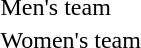<table>
<tr>
<td>Men's team<br></td>
<td></td>
<td></td>
<td></td>
</tr>
<tr>
<td>Women's team<br></td>
<td></td>
<td></td>
<td></td>
</tr>
</table>
